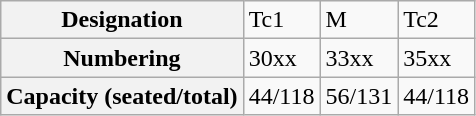<table class="wikitable">
<tr>
<th>Designation</th>
<td>Tc1</td>
<td>M</td>
<td>Tc2</td>
</tr>
<tr>
<th>Numbering</th>
<td>30xx</td>
<td>33xx</td>
<td>35xx</td>
</tr>
<tr>
<th>Capacity (seated/total)</th>
<td>44/118</td>
<td>56/131</td>
<td>44/118</td>
</tr>
</table>
